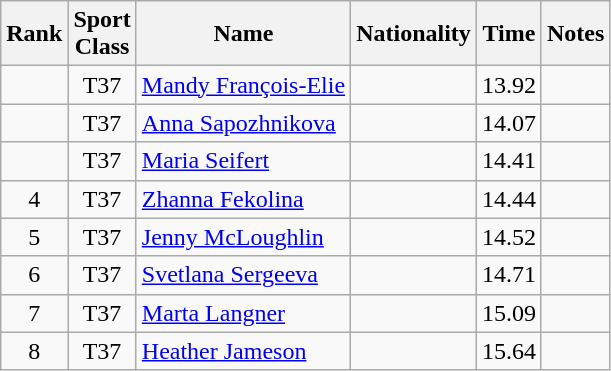<table class="wikitable sortable" style="text-align:center">
<tr>
<th>Rank</th>
<th>Sport<br>Class</th>
<th>Name</th>
<th>Nationality</th>
<th>Time</th>
<th>Notes</th>
</tr>
<tr>
<td></td>
<td>T37</td>
<td align=left><a href='#'>Mandy François-Elie</a></td>
<td align=left></td>
<td>13.92</td>
<td></td>
</tr>
<tr>
<td></td>
<td>T37</td>
<td align=left><a href='#'>Anna Sapozhnikova</a></td>
<td align=left></td>
<td>14.07</td>
<td></td>
</tr>
<tr>
<td></td>
<td>T37</td>
<td align=left><a href='#'>Maria Seifert</a></td>
<td align=left></td>
<td>14.41</td>
<td></td>
</tr>
<tr>
<td>4</td>
<td>T37</td>
<td align=left><a href='#'>Zhanna Fekolina</a></td>
<td align=left></td>
<td>14.44</td>
<td></td>
</tr>
<tr>
<td>5</td>
<td>T37</td>
<td align=left><a href='#'>Jenny McLoughlin</a></td>
<td align=left></td>
<td>14.52</td>
<td></td>
</tr>
<tr>
<td>6</td>
<td>T37</td>
<td align=left><a href='#'>Svetlana Sergeeva</a></td>
<td align=left></td>
<td>14.71</td>
<td></td>
</tr>
<tr>
<td>7</td>
<td>T37</td>
<td align=left><a href='#'>Marta Langner</a></td>
<td align=left></td>
<td>15.09</td>
<td></td>
</tr>
<tr>
<td>8</td>
<td>T37</td>
<td align=left><a href='#'>Heather Jameson</a></td>
<td align=left></td>
<td>15.64</td>
<td></td>
</tr>
</table>
